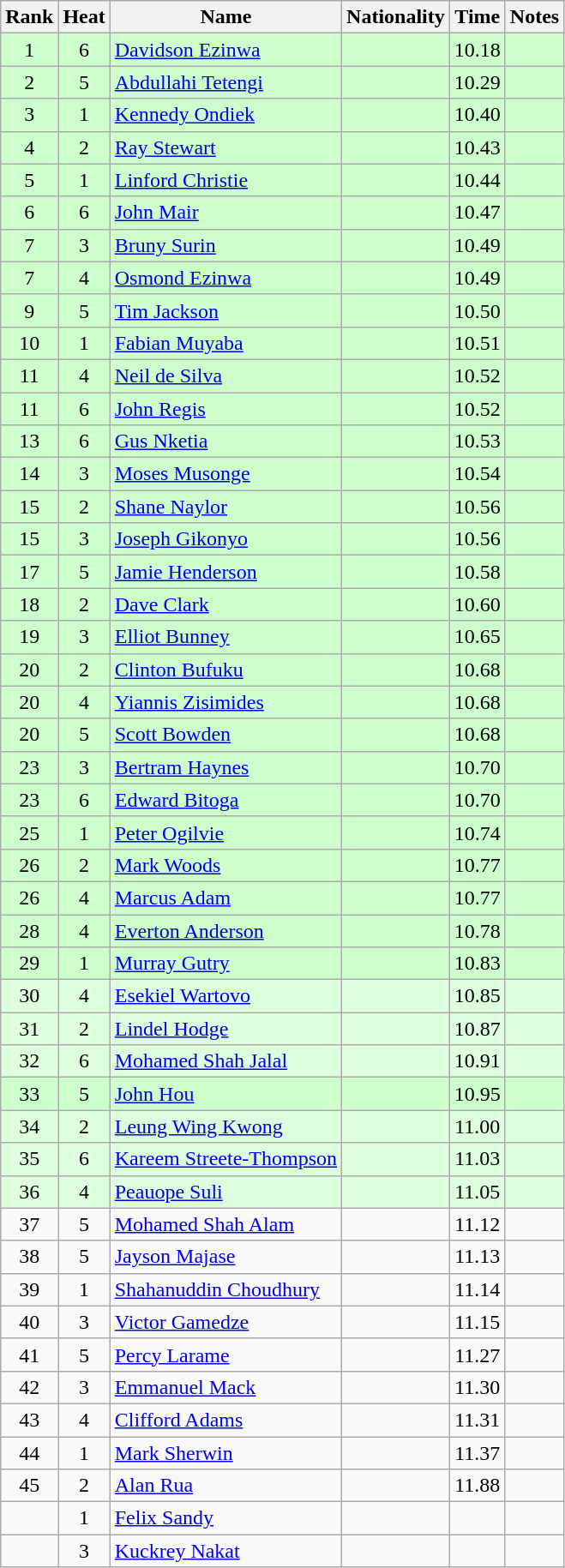<table class="wikitable sortable" style="text-align:center">
<tr>
<th>Rank</th>
<th>Heat</th>
<th>Name</th>
<th>Nationality</th>
<th>Time</th>
<th>Notes</th>
</tr>
<tr bgcolor=ccffcc>
<td>1</td>
<td>6</td>
<td align=left><a href='#'>Davidson Ezinwa</a></td>
<td align=left></td>
<td>10.18</td>
<td></td>
</tr>
<tr bgcolor=ccffcc>
<td>2</td>
<td>5</td>
<td align=left><a href='#'>Abdullahi Tetengi</a></td>
<td align=left></td>
<td>10.29</td>
<td></td>
</tr>
<tr bgcolor=ccffcc>
<td>3</td>
<td>1</td>
<td align=left><a href='#'>Kennedy Ondiek</a></td>
<td align=left></td>
<td>10.40</td>
<td></td>
</tr>
<tr bgcolor=ccffcc>
<td>4</td>
<td>2</td>
<td align=left><a href='#'>Ray Stewart</a></td>
<td align=left></td>
<td>10.43</td>
<td></td>
</tr>
<tr bgcolor=ccffcc>
<td>5</td>
<td>1</td>
<td align=left><a href='#'>Linford Christie</a></td>
<td align=left></td>
<td>10.44</td>
<td></td>
</tr>
<tr bgcolor=ccffcc>
<td>6</td>
<td>6</td>
<td align=left><a href='#'>John Mair</a></td>
<td align=left></td>
<td>10.47</td>
<td></td>
</tr>
<tr bgcolor=ccffcc>
<td>7</td>
<td>3</td>
<td align=left><a href='#'>Bruny Surin</a></td>
<td align=left></td>
<td>10.49</td>
<td></td>
</tr>
<tr bgcolor=ccffcc>
<td>7</td>
<td>4</td>
<td align=left><a href='#'>Osmond Ezinwa</a></td>
<td align=left></td>
<td>10.49</td>
<td></td>
</tr>
<tr bgcolor=ccffcc>
<td>9</td>
<td>5</td>
<td align=left><a href='#'>Tim Jackson</a></td>
<td align=left></td>
<td>10.50</td>
<td></td>
</tr>
<tr bgcolor=ccffcc>
<td>10</td>
<td>1</td>
<td align=left><a href='#'>Fabian Muyaba</a></td>
<td align=left></td>
<td>10.51</td>
<td></td>
</tr>
<tr bgcolor=ccffcc>
<td>11</td>
<td>4</td>
<td align=left><a href='#'>Neil de Silva</a></td>
<td align=left></td>
<td>10.52</td>
<td></td>
</tr>
<tr bgcolor=ccffcc>
<td>11</td>
<td>6</td>
<td align=left><a href='#'>John Regis</a></td>
<td align=left></td>
<td>10.52</td>
<td></td>
</tr>
<tr bgcolor=ccffcc>
<td>13</td>
<td>6</td>
<td align=left><a href='#'>Gus Nketia</a></td>
<td align=left></td>
<td>10.53</td>
<td></td>
</tr>
<tr bgcolor=ccffcc>
<td>14</td>
<td>3</td>
<td align=left><a href='#'>Moses Musonge</a></td>
<td align=left></td>
<td>10.54</td>
<td></td>
</tr>
<tr bgcolor=ccffcc>
<td>15</td>
<td>2</td>
<td align=left><a href='#'>Shane Naylor</a></td>
<td align=left></td>
<td>10.56</td>
<td></td>
</tr>
<tr bgcolor=ccffcc>
<td>15</td>
<td>3</td>
<td align=left><a href='#'>Joseph Gikonyo</a></td>
<td align=left></td>
<td>10.56</td>
<td></td>
</tr>
<tr bgcolor=ccffcc>
<td>17</td>
<td>5</td>
<td align=left><a href='#'>Jamie Henderson</a></td>
<td align=left></td>
<td>10.58</td>
<td></td>
</tr>
<tr bgcolor=ccffcc>
<td>18</td>
<td>2</td>
<td align=left><a href='#'>Dave Clark</a></td>
<td align=left></td>
<td>10.60</td>
<td></td>
</tr>
<tr bgcolor=ccffcc>
<td>19</td>
<td>3</td>
<td align=left><a href='#'>Elliot Bunney</a></td>
<td align=left></td>
<td>10.65</td>
<td></td>
</tr>
<tr bgcolor=ccffcc>
<td>20</td>
<td>2</td>
<td align=left><a href='#'>Clinton Bufuku</a></td>
<td align=left></td>
<td>10.68</td>
<td></td>
</tr>
<tr bgcolor=ccffcc>
<td>20</td>
<td>4</td>
<td align=left><a href='#'>Yiannis Zisimides</a></td>
<td align=left></td>
<td>10.68</td>
<td></td>
</tr>
<tr bgcolor=ccffcc>
<td>20</td>
<td>5</td>
<td align=left><a href='#'>Scott Bowden</a></td>
<td align=left></td>
<td>10.68</td>
<td></td>
</tr>
<tr bgcolor=ccffcc>
<td>23</td>
<td>3</td>
<td align=left><a href='#'>Bertram Haynes</a></td>
<td align=left></td>
<td>10.70</td>
<td></td>
</tr>
<tr bgcolor=ccffcc>
<td>23</td>
<td>6</td>
<td align=left><a href='#'>Edward Bitoga</a></td>
<td align=left></td>
<td>10.70</td>
<td></td>
</tr>
<tr bgcolor=ccffcc>
<td>25</td>
<td>1</td>
<td align=left><a href='#'>Peter Ogilvie</a></td>
<td align=left></td>
<td>10.74</td>
<td></td>
</tr>
<tr bgcolor=ccffcc>
<td>26</td>
<td>2</td>
<td align=left><a href='#'>Mark Woods</a></td>
<td align=left></td>
<td>10.77</td>
<td></td>
</tr>
<tr bgcolor=ccffcc>
<td>26</td>
<td>4</td>
<td align=left><a href='#'>Marcus Adam</a></td>
<td align=left></td>
<td>10.77</td>
<td></td>
</tr>
<tr bgcolor=ccffcc>
<td>28</td>
<td>4</td>
<td align=left><a href='#'>Everton Anderson</a></td>
<td align=left></td>
<td>10.78</td>
<td></td>
</tr>
<tr bgcolor=ccffcc>
<td>29</td>
<td>1</td>
<td align=left><a href='#'>Murray Gutry</a></td>
<td align=left></td>
<td>10.83</td>
<td></td>
</tr>
<tr bgcolor=ddffdd>
<td>30</td>
<td>4</td>
<td align=left><a href='#'>Esekiel Wartovo</a></td>
<td align=left></td>
<td>10.85</td>
<td></td>
</tr>
<tr bgcolor=ddffdd>
<td>31</td>
<td>2</td>
<td align=left><a href='#'>Lindel Hodge</a></td>
<td align=left></td>
<td>10.87</td>
<td></td>
</tr>
<tr bgcolor=ddffdd>
<td>32</td>
<td>6</td>
<td align=left><a href='#'>Mohamed Shah Jalal</a></td>
<td align=left></td>
<td>10.91</td>
<td></td>
</tr>
<tr bgcolor=ccffcc>
<td>33</td>
<td>5</td>
<td align=left><a href='#'>John Hou</a></td>
<td align=left></td>
<td>10.95</td>
<td></td>
</tr>
<tr bgcolor=ddffdd>
<td>34</td>
<td>2</td>
<td align=left><a href='#'>Leung Wing Kwong</a></td>
<td align=left></td>
<td>11.00</td>
<td></td>
</tr>
<tr bgcolor=ddffdd>
<td>35</td>
<td>6</td>
<td align=left><a href='#'>Kareem Streete-Thompson</a></td>
<td align=left></td>
<td>11.03</td>
<td></td>
</tr>
<tr bgcolor=ddffdd>
<td>36</td>
<td>4</td>
<td align=left><a href='#'>Peauope Suli</a></td>
<td align=left></td>
<td>11.05</td>
<td></td>
</tr>
<tr>
<td>37</td>
<td>5</td>
<td align=left><a href='#'>Mohamed Shah Alam</a></td>
<td align=left></td>
<td>11.12</td>
<td></td>
</tr>
<tr>
<td>38</td>
<td>5</td>
<td align=left><a href='#'>Jayson Majase</a></td>
<td align=left></td>
<td>11.13</td>
<td></td>
</tr>
<tr>
<td>39</td>
<td>1</td>
<td align=left><a href='#'>Shahanuddin Choudhury</a></td>
<td align=left></td>
<td>11.14</td>
<td></td>
</tr>
<tr>
<td>40</td>
<td>3</td>
<td align=left><a href='#'>Victor Gamedze</a></td>
<td align=left></td>
<td>11.15</td>
<td></td>
</tr>
<tr>
<td>41</td>
<td>5</td>
<td align=left><a href='#'>Percy Larame</a></td>
<td align=left></td>
<td>11.27</td>
<td></td>
</tr>
<tr>
<td>42</td>
<td>3</td>
<td align=left><a href='#'>Emmanuel Mack</a></td>
<td align=left></td>
<td>11.30</td>
<td></td>
</tr>
<tr>
<td>43</td>
<td>4</td>
<td align=left><a href='#'>Clifford Adams</a></td>
<td align=left></td>
<td>11.31</td>
<td></td>
</tr>
<tr>
<td>44</td>
<td>1</td>
<td align=left><a href='#'>Mark Sherwin</a></td>
<td align=left></td>
<td>11.37</td>
<td></td>
</tr>
<tr>
<td>45</td>
<td>2</td>
<td align=left><a href='#'>Alan Rua</a></td>
<td align=left></td>
<td>11.88</td>
<td></td>
</tr>
<tr>
<td></td>
<td>1</td>
<td align=left><a href='#'>Felix Sandy</a></td>
<td align=left></td>
<td></td>
<td></td>
</tr>
<tr>
<td></td>
<td>3</td>
<td align=left><a href='#'>Kuckrey Nakat</a></td>
<td align=left></td>
<td></td>
<td></td>
</tr>
</table>
